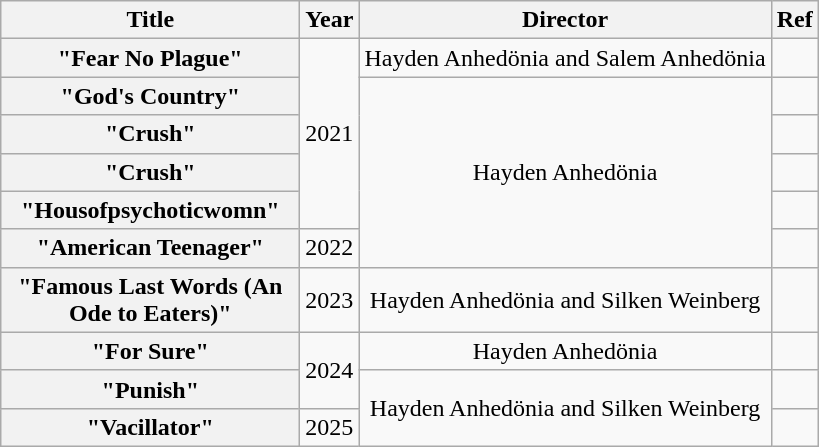<table class="wikitable plainrowheaders" style="text-align:center;">
<tr>
<th scope="col" style="width:12em;">Title</th>
<th scope="col">Year</th>
<th scope="col">Director</th>
<th scope="col">Ref</th>
</tr>
<tr>
<th scope="row">"Fear No Plague"</th>
<td rowspan="5">2021</td>
<td>Hayden Anhedönia and Salem Anhedönia</td>
<td></td>
</tr>
<tr>
<th scope="row">"God's Country"</th>
<td rowspan="5">Hayden Anhedönia</td>
<td></td>
</tr>
<tr>
<th scope="row">"Crush"</th>
<td></td>
</tr>
<tr>
<th scope="row">"Crush" </th>
<td></td>
</tr>
<tr>
<th scope="row">"Housofpsychoticwomn"</th>
<td></td>
</tr>
<tr>
<th scope="row">"American Teenager"</th>
<td>2022</td>
<td></td>
</tr>
<tr>
<th scope="row">"Famous Last Words (An Ode to Eaters)"</th>
<td>2023</td>
<td>Hayden Anhedönia and Silken Weinberg</td>
<td></td>
</tr>
<tr>
<th scope="row">"For Sure"</th>
<td rowspan="2">2024</td>
<td>Hayden Anhedönia</td>
<td></td>
</tr>
<tr>
<th scope="row">"Punish"</th>
<td rowspan="2">Hayden Anhedönia and Silken Weinberg</td>
<td></td>
</tr>
<tr>
<th scope="row">"Vacillator"</th>
<td rowspan="1">2025</td>
<td></td>
</tr>
</table>
